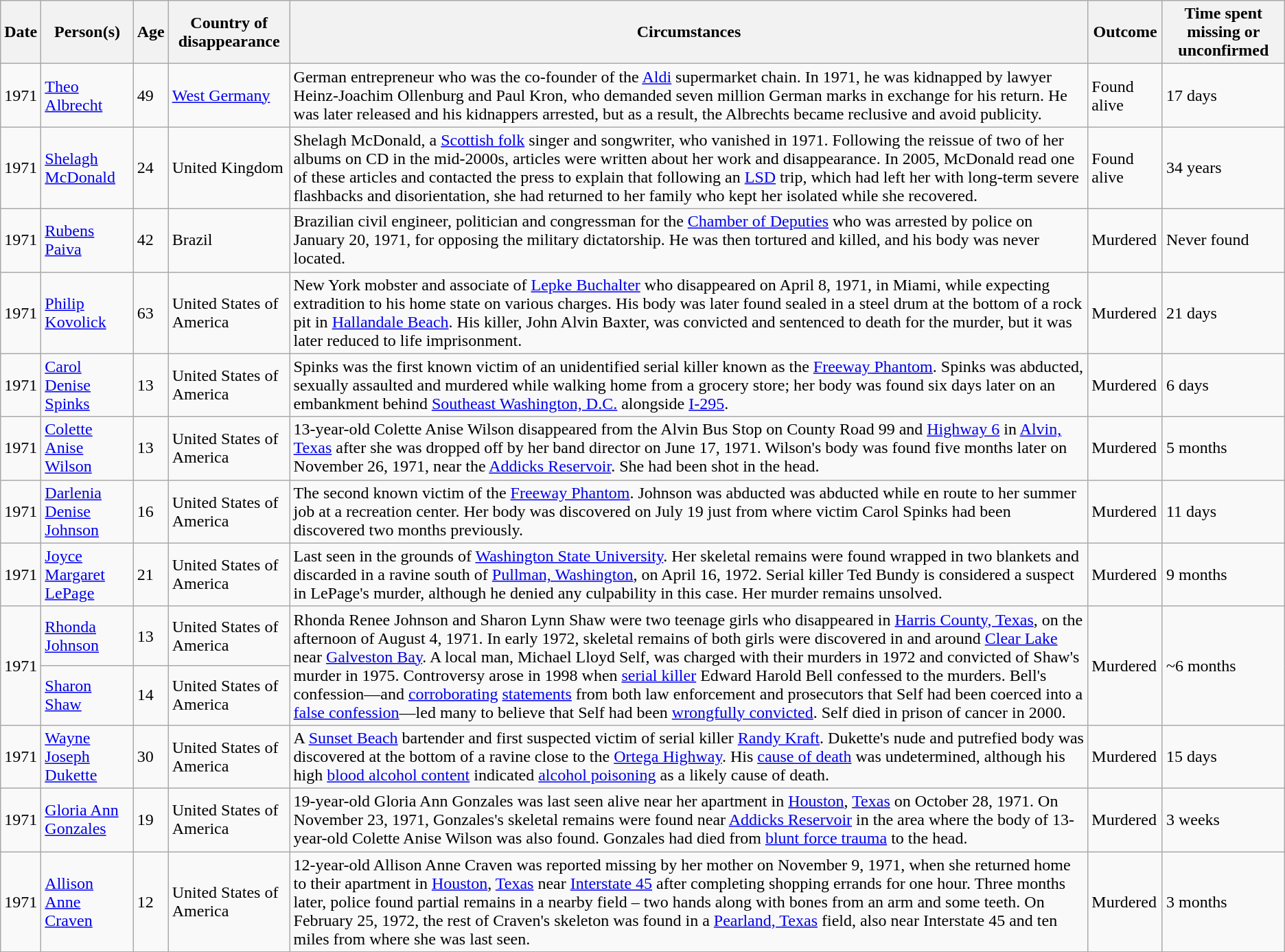<table class="wikitable sortable zebra">
<tr>
<th data-sort-type="isoDate">Date</th>
<th data-sort-type="text">Person(s)</th>
<th data-sort-type="text">Age</th>
<th>Country of disappearance</th>
<th class="unsortable">Circumstances</th>
<th data-sort-type="text">Outcome</th>
<th data-sort-type="value">Time spent missing or unconfirmed</th>
</tr>
<tr>
<td>1971</td>
<td><a href='#'>Theo Albrecht</a></td>
<td>49</td>
<td><a href='#'>West Germany</a></td>
<td>German entrepreneur who was the co-founder of the <a href='#'>Aldi</a> supermarket chain. In 1971, he was kidnapped by lawyer Heinz-Joachim Ollenburg and Paul Kron, who demanded seven million German marks in exchange for his return. He was later released and his kidnappers arrested, but as a result, the Albrechts became reclusive and avoid publicity.</td>
<td>Found alive</td>
<td>17 days</td>
</tr>
<tr>
<td data-sort-value="1971">1971</td>
<td><a href='#'>Shelagh McDonald</a></td>
<td>24</td>
<td>United Kingdom</td>
<td>Shelagh McDonald, a <a href='#'>Scottish folk</a> singer and songwriter, who vanished in 1971. Following the reissue of two of her albums on CD in the mid-2000s, articles were written about her work and disappearance. In 2005, McDonald read one of these articles and contacted the press to explain that following an <a href='#'>LSD</a> trip, which had left her with long-term severe flashbacks and disorientation, she had returned to her family who kept her isolated while she recovered.</td>
<td>Found alive</td>
<td data-sort-value="12410">34 years</td>
</tr>
<tr>
<td>1971</td>
<td><a href='#'>Rubens Paiva</a></td>
<td>42</td>
<td>Brazil</td>
<td>Brazilian civil engineer, politician and congressman for the <a href='#'>Chamber of Deputies</a> who was arrested by police on January 20, 1971, for opposing the military dictatorship. He was then tortured and killed, and his body was never located.</td>
<td>Murdered</td>
<td>Never found</td>
</tr>
<tr>
<td>1971</td>
<td><a href='#'>Philip Kovolick</a></td>
<td>63</td>
<td>United States of America</td>
<td>New York mobster and associate of <a href='#'>Lepke Buchalter</a> who disappeared on April 8, 1971, in Miami, while expecting extradition to his home state on various charges. His body was later found sealed in a steel drum at the bottom of a rock pit in <a href='#'>Hallandale Beach</a>. His killer, John Alvin Baxter, was convicted and sentenced to death for the murder, but it was later reduced to life imprisonment.</td>
<td>Murdered</td>
<td>21 days</td>
</tr>
<tr>
<td>1971</td>
<td><a href='#'>Carol Denise Spinks</a></td>
<td>13</td>
<td>United States of America</td>
<td>Spinks was the first known victim of an unidentified serial killer known as the <a href='#'>Freeway Phantom</a>. Spinks was abducted, sexually assaulted and murdered while walking home from a grocery store; her body was found six days later on an embankment behind <a href='#'>Southeast Washington, D.C.</a> alongside <a href='#'>I-295</a>.</td>
<td>Murdered</td>
<td>6 days</td>
</tr>
<tr>
<td data-sort-value="1971-06-17">1971</td>
<td><a href='#'>Colette Anise Wilson</a></td>
<td data-sort-value="013">13</td>
<td>United States of America</td>
<td>13-year-old Colette Anise Wilson disappeared from the Alvin Bus Stop on County Road 99 and <a href='#'>Highway 6</a> in <a href='#'>Alvin, Texas</a> after she was dropped off by her band director on June 17, 1971. Wilson's body was found five months later on November 26, 1971, near the <a href='#'>Addicks Reservoir</a>. She had been shot in the head.</td>
<td>Murdered</td>
<td data-sort-value="162">5 months</td>
</tr>
<tr>
<td>1971</td>
<td><a href='#'>Darlenia Denise Johnson</a></td>
<td>16</td>
<td>United States of America</td>
<td>The second known victim of the <a href='#'>Freeway Phantom</a>. Johnson was abducted was abducted while en route to her summer job at a recreation center. Her body was discovered on July 19 just  from where victim Carol Spinks had been discovered two months previously.</td>
<td>Murdered</td>
<td>11 days</td>
</tr>
<tr>
<td data-sort-value="1971-07-22">1971</td>
<td><a href='#'>Joyce Margaret LePage</a></td>
<td>21</td>
<td>United States of America</td>
<td>Last seen in the grounds of <a href='#'>Washington State University</a>. Her skeletal remains were found wrapped in two blankets and discarded in a ravine south of <a href='#'>Pullman, Washington</a>, on April 16, 1972. Serial killer Ted Bundy is considered a suspect in LePage's murder, although he denied any culpability in this case. Her murder remains unsolved.</td>
<td>Murdered</td>
<td>9 months</td>
</tr>
<tr>
<td rowspan="2" data-sort-value="1971-08-04">1971</td>
<td><a href='#'>Rhonda Johnson</a></td>
<td>13</td>
<td>United States of America</td>
<td rowspan="2">Rhonda Renee Johnson and Sharon Lynn Shaw were two teenage girls who disappeared in <a href='#'>Harris County, Texas</a>, on the afternoon of August 4, 1971. In early 1972, skeletal remains of both girls were discovered in and around <a href='#'>Clear Lake</a> near <a href='#'>Galveston Bay</a>. A local man, Michael Lloyd Self, was charged with their murders in 1972 and convicted of Shaw's murder in 1975. Controversy arose in 1998 when <a href='#'>serial killer</a> Edward Harold Bell confessed to the murders. Bell's confession—and <a href='#'>corroborating</a> <a href='#'>statements</a> from both law enforcement and prosecutors that Self had been coerced into a <a href='#'>false confession</a>—led many to believe that Self had been <a href='#'>wrongfully convicted</a>. Self died in prison of cancer in 2000.</td>
<td rowspan="2">Murdered</td>
<td rowspan="2" data-sort-value="0180">~6 months</td>
</tr>
<tr>
<td><a href='#'>Sharon Shaw</a></td>
<td>14</td>
<td>United States of America</td>
</tr>
<tr>
<td data-sort-value="1971-09-20">1971</td>
<td><a href='#'>Wayne Joseph Dukette</a></td>
<td>30</td>
<td>United States of America</td>
<td>A <a href='#'>Sunset Beach</a> bartender and first suspected victim of serial killer <a href='#'>Randy Kraft</a>. Dukette's nude and putrefied body was discovered at the bottom of a ravine close to the <a href='#'>Ortega Highway</a>. His <a href='#'>cause of death</a> was undetermined, although his high <a href='#'>blood alcohol content</a> indicated <a href='#'>alcohol poisoning</a> as a likely cause of death.</td>
<td>Murdered</td>
<td data-sort-value="162">15 days</td>
</tr>
<tr>
<td data-sort-value="1971-10-28">1971</td>
<td><a href='#'>Gloria Ann Gonzales</a></td>
<td data-sort-value="019">19</td>
<td>United States of America</td>
<td>19-year-old Gloria Ann Gonzales was last seen alive near her apartment in <a href='#'>Houston</a>, <a href='#'>Texas</a> on October 28, 1971. On November 23, 1971, Gonzales's skeletal remains were found near <a href='#'>Addicks Reservoir</a> in the area where the body of 13-year-old Colette Anise Wilson was also found. Gonzales had died from <a href='#'>blunt force trauma</a> to the head.</td>
<td>Murdered</td>
<td data-sort-value="026">3 weeks</td>
</tr>
<tr>
<td data-sort-value="1971-11-09">1971</td>
<td><a href='#'>Allison Anne Craven</a></td>
<td data-sort-value="012">12</td>
<td>United States of America</td>
<td>12-year-old Allison Anne Craven was reported missing by her mother on November 9, 1971, when she returned home to their apartment in <a href='#'>Houston</a>, <a href='#'>Texas</a> near <a href='#'>Interstate 45</a> after completing shopping errands for one hour. Three months later, police found partial remains in a nearby field – two hands along with bones from an arm and some teeth. On February 25, 1972, the rest of Craven's skeleton was found in a <a href='#'>Pearland, Texas</a> field, also near Interstate 45 and ten miles from where she was last seen.</td>
<td>Murdered</td>
<td data-sort-value="108">3 months</td>
</tr>
<tr>
</tr>
</table>
